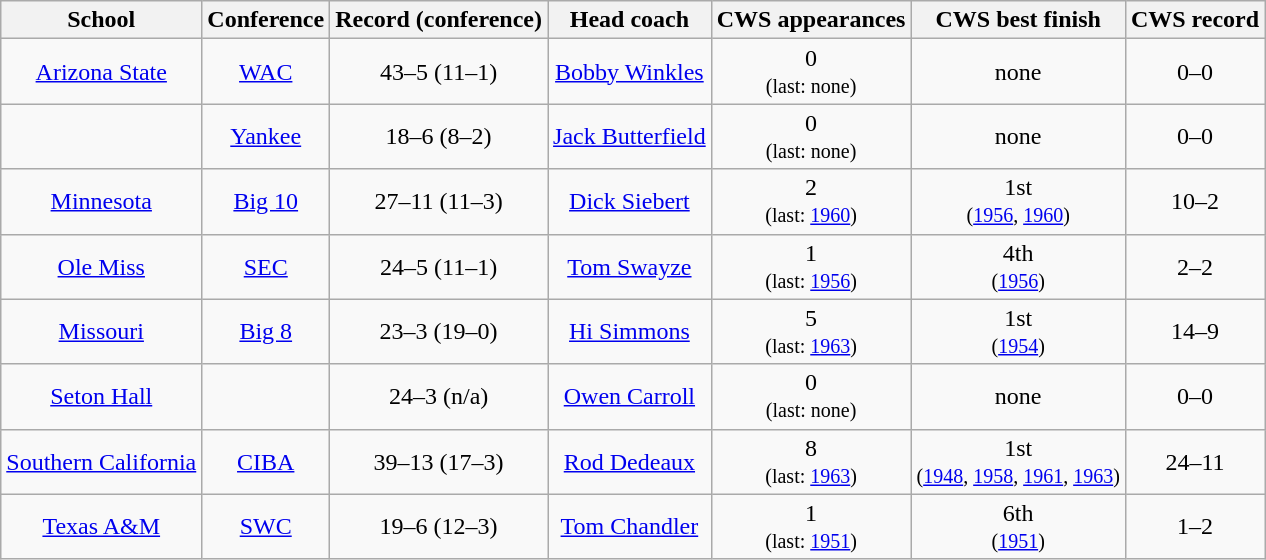<table class="wikitable">
<tr>
<th>School</th>
<th>Conference</th>
<th>Record (conference)</th>
<th>Head coach</th>
<th>CWS appearances</th>
<th>CWS best finish</th>
<th>CWS record</th>
</tr>
<tr align=center>
<td><a href='#'>Arizona State</a></td>
<td><a href='#'>WAC</a></td>
<td>43–5 (11–1)</td>
<td><a href='#'>Bobby Winkles</a></td>
<td>0<br><small>(last: none)</small></td>
<td>none</td>
<td>0–0</td>
</tr>
<tr align=center>
<td></td>
<td><a href='#'>Yankee</a></td>
<td>18–6 (8–2)</td>
<td><a href='#'>Jack Butterfield</a></td>
<td>0<br><small>(last: none)</small></td>
<td>none</td>
<td>0–0</td>
</tr>
<tr align=center>
<td><a href='#'>Minnesota</a></td>
<td><a href='#'>Big 10</a></td>
<td>27–11 (11–3)</td>
<td><a href='#'>Dick Siebert</a></td>
<td>2<br><small>(last: <a href='#'>1960</a>)</small></td>
<td>1st<br><small>(<a href='#'>1956</a>, <a href='#'>1960</a>)</small></td>
<td>10–2</td>
</tr>
<tr align=center>
<td><a href='#'>Ole Miss</a></td>
<td><a href='#'>SEC</a></td>
<td>24–5 (11–1)</td>
<td><a href='#'>Tom Swayze</a></td>
<td>1<br><small>(last: <a href='#'>1956</a>)</small></td>
<td>4th<br><small>(<a href='#'>1956</a>)</small></td>
<td>2–2</td>
</tr>
<tr align=center>
<td><a href='#'>Missouri</a></td>
<td><a href='#'>Big 8</a></td>
<td>23–3 (19–0)</td>
<td><a href='#'>Hi Simmons</a></td>
<td>5<br><small>(last: <a href='#'>1963</a>)</small></td>
<td>1st<br><small>(<a href='#'>1954</a>)</small></td>
<td>14–9</td>
</tr>
<tr align=center>
<td><a href='#'>Seton Hall</a></td>
<td></td>
<td>24–3 (n/a)</td>
<td><a href='#'>Owen Carroll</a></td>
<td>0<br><small>(last: none)</small></td>
<td>none</td>
<td>0–0</td>
</tr>
<tr align=center>
<td><a href='#'>Southern California</a></td>
<td><a href='#'>CIBA</a></td>
<td>39–13 (17–3)</td>
<td><a href='#'>Rod Dedeaux</a></td>
<td>8<br><small>(last: <a href='#'>1963</a>)</small></td>
<td>1st<br><small>(<a href='#'>1948</a>, <a href='#'>1958</a>, <a href='#'>1961</a>, <a href='#'>1963</a>)</small></td>
<td>24–11</td>
</tr>
<tr align=center>
<td><a href='#'>Texas A&M</a></td>
<td><a href='#'>SWC</a></td>
<td>19–6 (12–3)</td>
<td><a href='#'>Tom Chandler</a></td>
<td>1<br><small>(last: <a href='#'>1951</a>)</small></td>
<td>6th<br><small>(<a href='#'>1951</a>)</small></td>
<td>1–2</td>
</tr>
</table>
